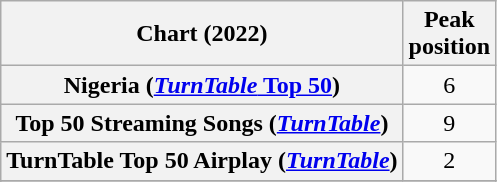<table class="wikitable sortable plainrowheaders">
<tr>
<th>Chart (2022)</th>
<th>Peak<br>position</th>
</tr>
<tr>
<th scope="row">Nigeria (<a href='#'><em>TurnTable</em> Top 50</a>)</th>
<td align=center>6</td>
</tr>
<tr>
<th scope="row">Top 50 Streaming Songs (<a href='#'><em>TurnTable</em></a>)</th>
<td align=center>9</td>
</tr>
<tr>
<th scope="row">TurnTable Top 50 Airplay (<a href='#'><em>TurnTable</em></a>)</th>
<td align=center>2</td>
</tr>
<tr>
</tr>
<tr>
</tr>
</table>
